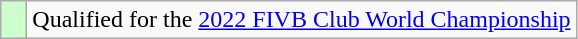<table class="wikitable" style="text-align: left">
<tr>
<td width=10px bgcolor=#CCFFCC></td>
<td>Qualified for the <a href='#'>2022 FIVB Club World Championship</a></td>
</tr>
</table>
